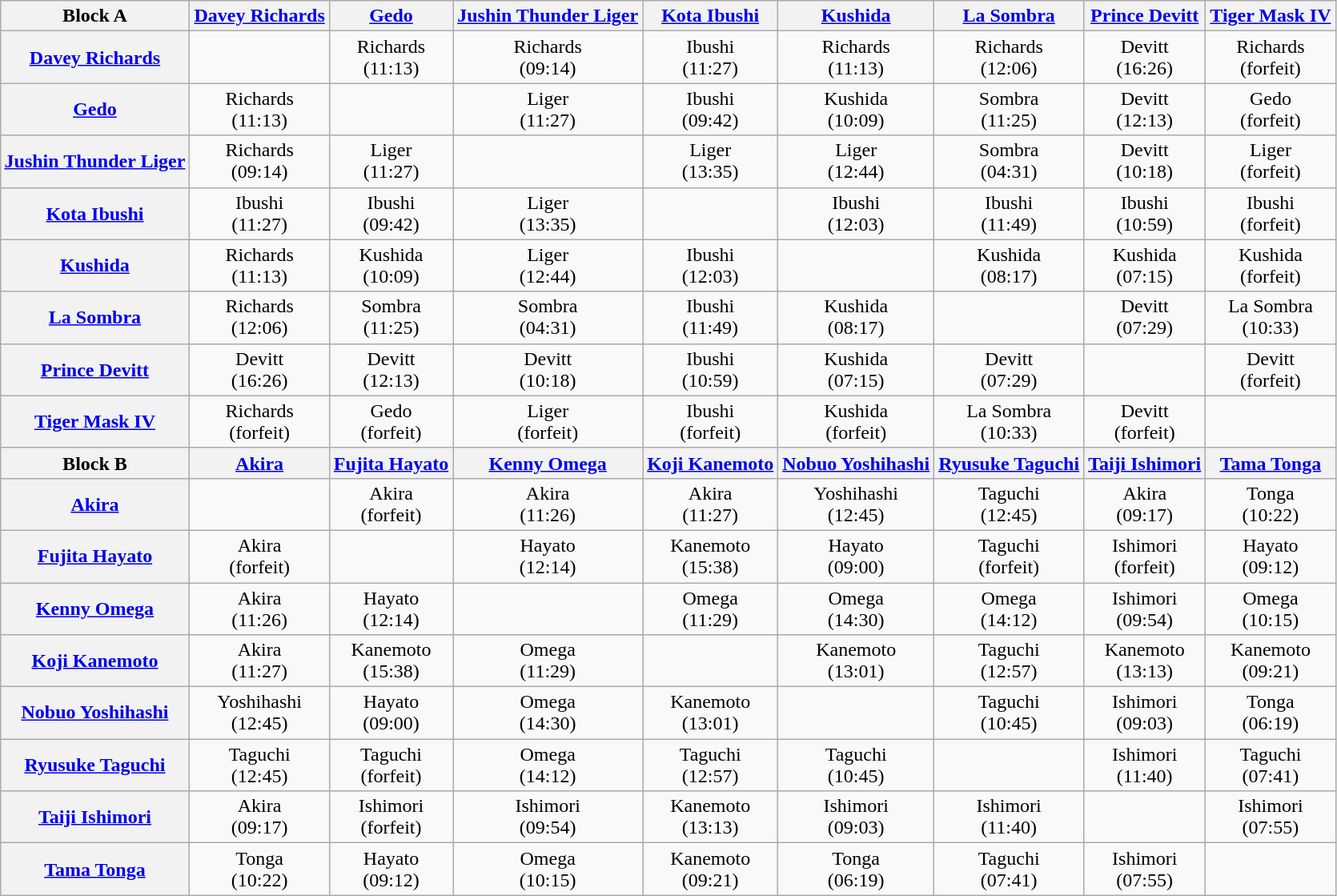<table class="wikitable" style="margin: 1em auto 1em auto">
<tr align="center">
<th>Block A</th>
<th><a href='#'>Davey Richards</a></th>
<th><a href='#'>Gedo</a></th>
<th><a href='#'>Jushin Thunder Liger</a></th>
<th><a href='#'>Kota Ibushi</a></th>
<th><a href='#'>Kushida</a></th>
<th><a href='#'>La Sombra</a></th>
<th><a href='#'>Prince Devitt</a></th>
<th><a href='#'>Tiger Mask IV</a></th>
</tr>
<tr align="center">
<th><a href='#'>Davey Richards</a></th>
<td></td>
<td>Richards<br>(11:13)</td>
<td>Richards<br>(09:14)</td>
<td>Ibushi<br>(11:27)</td>
<td>Richards<br>(11:13)</td>
<td>Richards<br>(12:06)</td>
<td>Devitt<br>(16:26)</td>
<td>Richards<br>(forfeit)</td>
</tr>
<tr align="center">
<th><a href='#'>Gedo</a></th>
<td>Richards<br>(11:13)</td>
<td></td>
<td>Liger<br>(11:27)</td>
<td>Ibushi<br>(09:42)</td>
<td>Kushida<br>(10:09)</td>
<td>Sombra<br>(11:25)</td>
<td>Devitt<br>(12:13)</td>
<td>Gedo<br>(forfeit)</td>
</tr>
<tr align="center">
<th><a href='#'>Jushin Thunder Liger</a></th>
<td>Richards<br>(09:14)</td>
<td>Liger<br>(11:27)</td>
<td></td>
<td>Liger<br>(13:35)</td>
<td>Liger<br>(12:44)</td>
<td>Sombra<br>(04:31)</td>
<td>Devitt<br>(10:18)</td>
<td>Liger<br>(forfeit)</td>
</tr>
<tr align="center">
<th><a href='#'>Kota Ibushi</a></th>
<td>Ibushi<br>(11:27)</td>
<td>Ibushi<br>(09:42)</td>
<td>Liger<br>(13:35)</td>
<td></td>
<td>Ibushi<br>(12:03)</td>
<td>Ibushi<br>(11:49)</td>
<td>Ibushi<br>(10:59)</td>
<td>Ibushi<br>(forfeit)</td>
</tr>
<tr align="center">
<th><a href='#'>Kushida</a></th>
<td>Richards<br>(11:13)</td>
<td>Kushida<br>(10:09)</td>
<td>Liger<br>(12:44)</td>
<td>Ibushi<br>(12:03)</td>
<td></td>
<td>Kushida<br>(08:17)</td>
<td>Kushida<br>(07:15)</td>
<td>Kushida<br>(forfeit)</td>
</tr>
<tr align="center">
<th><a href='#'>La Sombra</a></th>
<td>Richards<br>(12:06)</td>
<td>Sombra<br>(11:25)</td>
<td>Sombra<br>(04:31)</td>
<td>Ibushi<br>(11:49)</td>
<td>Kushida<br>(08:17)</td>
<td></td>
<td>Devitt<br>(07:29)</td>
<td>La Sombra<br>(10:33)</td>
</tr>
<tr align="center">
<th><a href='#'>Prince Devitt</a></th>
<td>Devitt<br>(16:26)</td>
<td>Devitt<br>(12:13)</td>
<td>Devitt<br>(10:18)</td>
<td>Ibushi<br>(10:59)</td>
<td>Kushida<br>(07:15)</td>
<td>Devitt<br>(07:29)</td>
<td></td>
<td>Devitt<br>(forfeit)</td>
</tr>
<tr align="center">
<th><a href='#'>Tiger Mask IV</a></th>
<td>Richards<br>(forfeit)</td>
<td>Gedo<br>(forfeit)</td>
<td>Liger<br>(forfeit)</td>
<td>Ibushi<br>(forfeit)</td>
<td>Kushida<br>(forfeit)</td>
<td>La Sombra<br>(10:33)</td>
<td>Devitt<br>(forfeit)</td>
<td></td>
</tr>
<tr align="center">
<th>Block B</th>
<th><a href='#'>Akira</a></th>
<th><a href='#'>Fujita Hayato</a></th>
<th><a href='#'>Kenny Omega</a></th>
<th><a href='#'>Koji Kanemoto</a></th>
<th><a href='#'>Nobuo Yoshihashi</a></th>
<th><a href='#'>Ryusuke Taguchi</a></th>
<th><a href='#'>Taiji Ishimori</a></th>
<th><a href='#'>Tama Tonga</a></th>
</tr>
<tr align="center">
<th><a href='#'>Akira</a></th>
<td></td>
<td>Akira<br>(forfeit)</td>
<td>Akira<br>(11:26)</td>
<td>Akira<br>(11:27)</td>
<td>Yoshihashi<br>(12:45)</td>
<td>Taguchi<br>(12:45)</td>
<td>Akira<br>(09:17)</td>
<td>Tonga<br>(10:22)</td>
</tr>
<tr align="center">
<th><a href='#'>Fujita Hayato</a></th>
<td>Akira<br>(forfeit)</td>
<td></td>
<td>Hayato<br>(12:14)</td>
<td>Kanemoto<br>(15:38)</td>
<td>Hayato<br>(09:00)</td>
<td>Taguchi<br>(forfeit)</td>
<td>Ishimori<br>(forfeit)</td>
<td>Hayato<br>(09:12)</td>
</tr>
<tr align="center">
<th><a href='#'>Kenny Omega</a></th>
<td>Akira<br>(11:26)</td>
<td>Hayato<br>(12:14)</td>
<td></td>
<td>Omega<br>(11:29)</td>
<td>Omega<br>(14:30)</td>
<td>Omega<br>(14:12)</td>
<td>Ishimori<br>(09:54)</td>
<td>Omega<br>(10:15)</td>
</tr>
<tr align="center">
<th><a href='#'>Koji Kanemoto</a></th>
<td>Akira<br>(11:27)</td>
<td>Kanemoto<br>(15:38)</td>
<td>Omega<br>(11:29)</td>
<td></td>
<td>Kanemoto<br>(13:01)</td>
<td>Taguchi<br>(12:57)</td>
<td>Kanemoto<br>(13:13)</td>
<td>Kanemoto<br>(09:21)</td>
</tr>
<tr align="center">
<th><a href='#'>Nobuo Yoshihashi</a></th>
<td>Yoshihashi<br>(12:45)</td>
<td>Hayato<br>(09:00)</td>
<td>Omega<br>(14:30)</td>
<td>Kanemoto<br>(13:01)</td>
<td></td>
<td>Taguchi<br>(10:45)</td>
<td>Ishimori<br>(09:03)</td>
<td>Tonga<br>(06:19)</td>
</tr>
<tr align="center">
<th><a href='#'>Ryusuke Taguchi</a></th>
<td>Taguchi<br>(12:45)</td>
<td>Taguchi<br>(forfeit)</td>
<td>Omega<br>(14:12)</td>
<td>Taguchi<br>(12:57)</td>
<td>Taguchi<br>(10:45)</td>
<td></td>
<td>Ishimori<br>(11:40)</td>
<td>Taguchi<br>(07:41)</td>
</tr>
<tr align="center">
<th><a href='#'>Taiji Ishimori</a></th>
<td>Akira<br>(09:17)</td>
<td>Ishimori<br>(forfeit)</td>
<td>Ishimori<br>(09:54)</td>
<td>Kanemoto<br>(13:13)</td>
<td>Ishimori<br>(09:03)</td>
<td>Ishimori<br>(11:40)</td>
<td></td>
<td>Ishimori<br>(07:55)</td>
</tr>
<tr align="center">
<th><a href='#'>Tama Tonga</a></th>
<td>Tonga<br>(10:22)</td>
<td>Hayato<br>(09:12)</td>
<td>Omega<br>(10:15)</td>
<td>Kanemoto<br>(09:21)</td>
<td>Tonga<br>(06:19)</td>
<td>Taguchi<br>(07:41)</td>
<td>Ishimori<br>(07:55)</td>
<td></td>
</tr>
</table>
